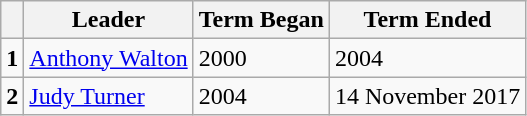<table class="wikitable">
<tr>
<th></th>
<th>Leader</th>
<th>Term Began</th>
<th>Term Ended</th>
</tr>
<tr>
<td><strong>1</strong></td>
<td><a href='#'>Anthony Walton</a></td>
<td>2000</td>
<td>2004</td>
</tr>
<tr>
<td><strong>2</strong></td>
<td><a href='#'>Judy Turner</a></td>
<td>2004</td>
<td>14 November 2017</td>
</tr>
</table>
